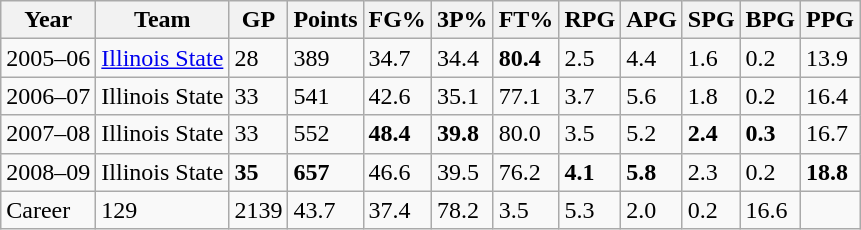<table class="wikitable">
<tr>
<th>Year</th>
<th>Team</th>
<th>GP</th>
<th>Points</th>
<th>FG%</th>
<th>3P%</th>
<th>FT%</th>
<th>RPG</th>
<th>APG</th>
<th>SPG</th>
<th>BPG</th>
<th>PPG</th>
</tr>
<tr>
<td>2005–06</td>
<td><a href='#'>Illinois State</a></td>
<td>28</td>
<td>389</td>
<td>34.7</td>
<td>34.4</td>
<td><strong>80.4</strong></td>
<td>2.5</td>
<td>4.4</td>
<td>1.6</td>
<td>0.2</td>
<td>13.9</td>
</tr>
<tr>
<td>2006–07</td>
<td>Illinois State</td>
<td>33</td>
<td>541</td>
<td>42.6</td>
<td>35.1</td>
<td>77.1</td>
<td>3.7</td>
<td>5.6</td>
<td>1.8</td>
<td>0.2</td>
<td>16.4</td>
</tr>
<tr>
<td>2007–08</td>
<td>Illinois State</td>
<td>33</td>
<td>552</td>
<td><strong>48.4</strong></td>
<td><strong>39.8</strong></td>
<td>80.0</td>
<td>3.5</td>
<td>5.2</td>
<td><strong>2.4</strong></td>
<td><strong>0.3</strong></td>
<td>16.7</td>
</tr>
<tr>
<td>2008–09</td>
<td>Illinois State</td>
<td><strong>35</strong></td>
<td><strong>657</strong></td>
<td>46.6</td>
<td>39.5</td>
<td>76.2</td>
<td><strong>4.1</strong></td>
<td><strong>5.8</strong></td>
<td>2.3</td>
<td>0.2</td>
<td><strong>18.8</strong></td>
</tr>
<tr>
<td>Career</td>
<td>129</td>
<td>2139</td>
<td>43.7</td>
<td>37.4</td>
<td>78.2</td>
<td>3.5</td>
<td>5.3</td>
<td>2.0</td>
<td>0.2</td>
<td>16.6</td>
</tr>
</table>
